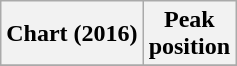<table class="wikitable sortable plainrowheaders" style="text-align:center">
<tr>
<th scope="col">Chart (2016)</th>
<th scope="col">Peak<br>position</th>
</tr>
<tr>
</tr>
</table>
